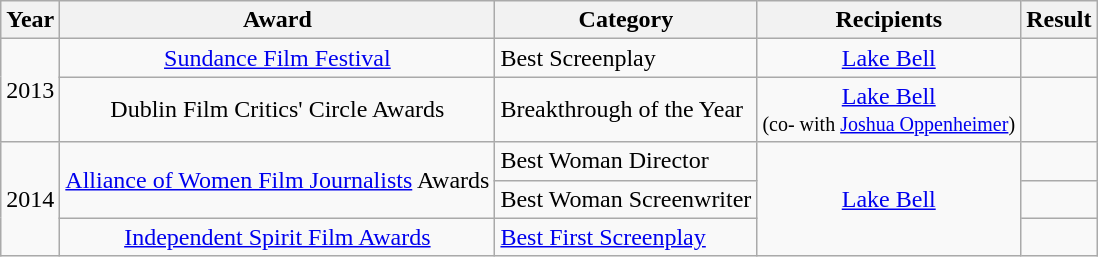<table class="wikitable plainrowheaders">
<tr>
<th>Year</th>
<th>Award</th>
<th>Category</th>
<th>Recipients</th>
<th>Result</th>
</tr>
<tr>
<td rowspan=2 align=center>2013</td>
<td align=center><a href='#'>Sundance Film Festival</a></td>
<td>Best Screenplay</td>
<td align=center><a href='#'>Lake Bell</a></td>
<td></td>
</tr>
<tr>
<td align=center>Dublin Film Critics' Circle Awards</td>
<td>Breakthrough of the Year</td>
<td align=center><a href='#'>Lake Bell</a> <br><small>(co- with <a href='#'>Joshua Oppenheimer</a>)</small></td>
<td></td>
</tr>
<tr>
<td rowspan=3 align=center>2014</td>
<td rowspan=2 align=center><a href='#'>Alliance of Women Film Journalists</a> Awards</td>
<td>Best Woman Director</td>
<td rowspan=3 align=center><a href='#'>Lake Bell</a></td>
<td></td>
</tr>
<tr>
<td>Best Woman Screenwriter</td>
<td></td>
</tr>
<tr>
<td align=center><a href='#'>Independent Spirit Film Awards</a></td>
<td><a href='#'>Best First Screenplay</a></td>
<td></td>
</tr>
</table>
